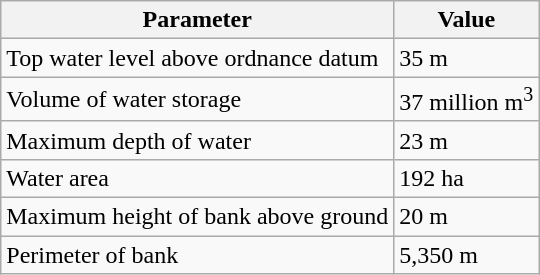<table class="wikitable">
<tr>
<th>Parameter</th>
<th>Value</th>
</tr>
<tr>
<td>Top water level above ordnance datum</td>
<td>35 m</td>
</tr>
<tr>
<td>Volume of water storage</td>
<td>37 million m<sup>3</sup></td>
</tr>
<tr>
<td>Maximum depth of water</td>
<td>23 m</td>
</tr>
<tr>
<td>Water area</td>
<td>192 ha</td>
</tr>
<tr>
<td>Maximum height of bank above ground</td>
<td>20 m</td>
</tr>
<tr>
<td>Perimeter of bank</td>
<td>5,350 m</td>
</tr>
</table>
